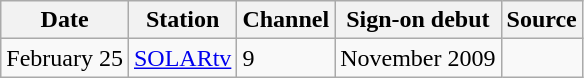<table class="wikitable">
<tr>
<th>Date</th>
<th>Station</th>
<th>Channel</th>
<th>Sign-on debut</th>
<th>Source</th>
</tr>
<tr>
<td>February 25</td>
<td><a href='#'>SOLARtv</a></td>
<td>9</td>
<td>November 2009</td>
<td></td>
</tr>
</table>
